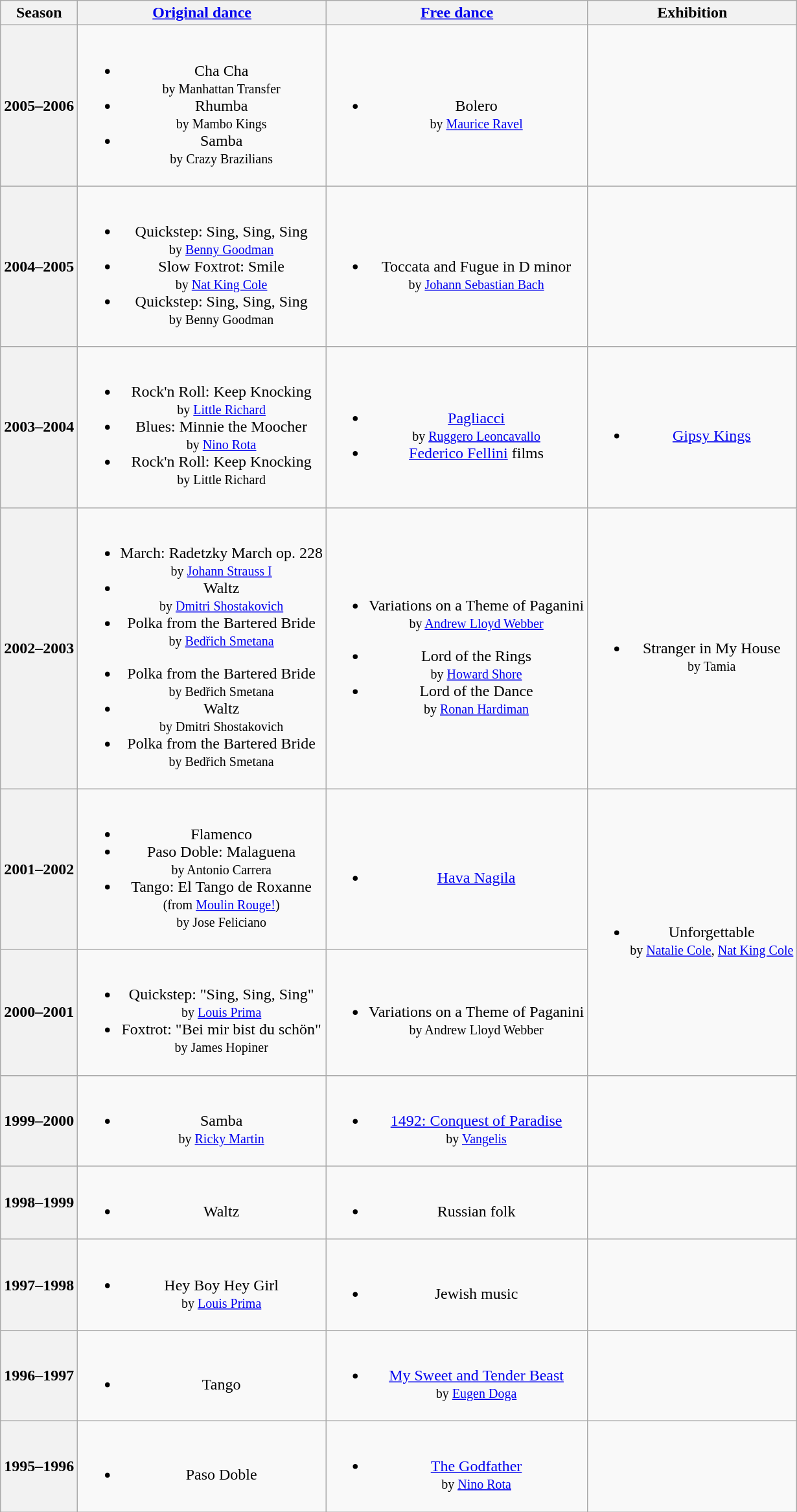<table class=wikitable style=text-align:center>
<tr>
<th>Season</th>
<th><a href='#'>Original dance</a></th>
<th><a href='#'>Free dance</a></th>
<th>Exhibition</th>
</tr>
<tr>
<th>2005–2006 <br> </th>
<td><br><ul><li>Cha Cha <br><small> by Manhattan Transfer </small></li><li>Rhumba <br><small> by Mambo Kings </small></li><li>Samba <br><small> by Crazy Brazilians </small></li></ul></td>
<td><br><ul><li>Bolero <br><small> by <a href='#'>Maurice Ravel</a> </small></li></ul></td>
<td></td>
</tr>
<tr>
<th>2004–2005 <br> </th>
<td><br><ul><li>Quickstep: Sing, Sing, Sing <br><small> by <a href='#'>Benny Goodman</a> </small></li><li>Slow Foxtrot: Smile <br><small> by <a href='#'>Nat King Cole</a> </small></li><li>Quickstep: Sing, Sing, Sing <br><small> by Benny Goodman </small></li></ul></td>
<td><br><ul><li>Toccata and Fugue in D minor <br><small> by <a href='#'>Johann Sebastian Bach</a> </small></li></ul></td>
<td></td>
</tr>
<tr>
<th>2003–2004 <br> </th>
<td><br><ul><li>Rock'n Roll: Keep Knocking <br><small> by <a href='#'>Little Richard</a> </small></li><li>Blues: Minnie the Moocher <br><small> by <a href='#'>Nino Rota</a> </small></li><li>Rock'n Roll: Keep Knocking <br><small> by Little Richard </small></li></ul></td>
<td><br><ul><li><a href='#'>Pagliacci</a> <br><small> by <a href='#'>Ruggero Leoncavallo</a> </small></li><li><a href='#'>Federico Fellini</a> films</li></ul></td>
<td><br><ul><li><a href='#'>Gipsy Kings</a></li></ul></td>
</tr>
<tr>
<th>2002–2003 <br> </th>
<td><br><ul><li>March: Radetzky March op. 228 <br><small> by <a href='#'>Johann Strauss I</a> </small></li><li>Waltz <br><small> by <a href='#'>Dmitri Shostakovich</a> </small></li><li>Polka from the Bartered Bride <br><small> by <a href='#'>Bedřich Smetana</a> </small></li></ul><ul><li>Polka from the Bartered Bride <br><small> by Bedřich Smetana </small></li><li>Waltz <br><small> by Dmitri Shostakovich </small></li><li>Polka from the Bartered Bride <br><small> by Bedřich Smetana </small></li></ul></td>
<td><br><ul><li>Variations on a Theme of Paganini <br><small> by <a href='#'>Andrew Lloyd Webber</a> </small></li></ul><ul><li>Lord of the Rings <br><small> by <a href='#'>Howard Shore</a> </small></li><li>Lord of the Dance <br><small> by <a href='#'>Ronan Hardiman</a> </small></li></ul></td>
<td><br><ul><li>Stranger in My House <br><small> by Tamia </small></li></ul></td>
</tr>
<tr>
<th>2001–2002 <br> </th>
<td><br><ul><li>Flamenco</li><li>Paso Doble: Malaguena <br><small> by Antonio Carrera </small></li><li>Tango: El Tango de Roxanne <br><small> (from <a href='#'>Moulin Rouge!</a>) <br> by Jose Feliciano </small></li></ul></td>
<td><br><ul><li><a href='#'>Hava Nagila</a></li></ul></td>
<td rowspan=2><br><ul><li>Unforgettable <br><small> by <a href='#'>Natalie Cole</a>, <a href='#'>Nat King Cole</a> </small></li></ul></td>
</tr>
<tr>
<th>2000–2001 <br> </th>
<td><br><ul><li>Quickstep: "Sing, Sing, Sing" <br><small> by <a href='#'>Louis Prima</a> </small></li><li>Foxtrot: "Bei mir bist du schön" <br><small> by James Hopiner </small></li></ul></td>
<td><br><ul><li>Variations on a Theme of Paganini <br><small> by Andrew Lloyd Webber </small></li></ul></td>
</tr>
<tr>
<th>1999–2000 <br> </th>
<td><br><ul><li>Samba <br><small> by <a href='#'>Ricky Martin</a> </small></li></ul></td>
<td><br><ul><li><a href='#'>1492: Conquest of Paradise</a> <br><small> by <a href='#'>Vangelis</a> </small></li></ul></td>
<td></td>
</tr>
<tr>
<th>1998–1999 <br> </th>
<td><br><ul><li>Waltz</li></ul></td>
<td><br><ul><li>Russian folk</li></ul></td>
<td></td>
</tr>
<tr>
<th>1997–1998 <br> </th>
<td><br><ul><li>Hey Boy Hey Girl <br><small> by <a href='#'>Louis Prima</a> </small></li></ul></td>
<td><br><ul><li>Jewish music</li></ul></td>
<td></td>
</tr>
<tr>
<th>1996–1997 <br> </th>
<td><br><ul><li>Tango</li></ul></td>
<td><br><ul><li><a href='#'>My Sweet and Tender Beast</a> <br><small> by <a href='#'>Eugen Doga</a> </small></li></ul></td>
<td></td>
</tr>
<tr>
<th>1995–1996 <br> </th>
<td><br><ul><li>Paso Doble</li></ul></td>
<td><br><ul><li><a href='#'>The Godfather</a> <br><small> by <a href='#'>Nino Rota</a> </small></li></ul></td>
<td></td>
</tr>
</table>
